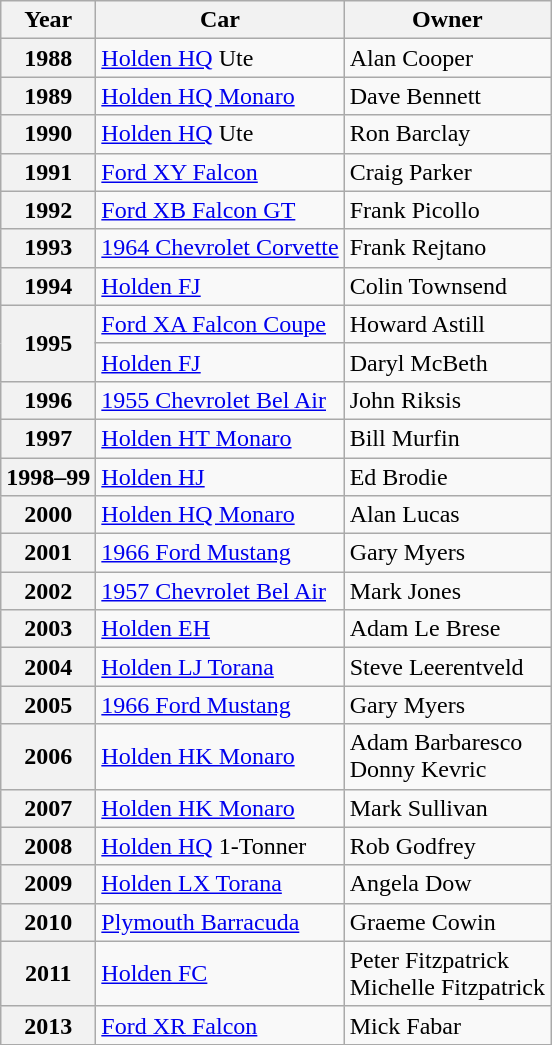<table class="wikitable">
<tr>
<th>Year</th>
<th>Car</th>
<th>Owner</th>
</tr>
<tr>
<th>1988</th>
<td style="text-align:left;"><a href='#'>Holden HQ</a> Ute</td>
<td>Alan Cooper</td>
</tr>
<tr>
<th>1989</th>
<td style="text-align:left;"><a href='#'>Holden HQ Monaro</a></td>
<td>Dave Bennett</td>
</tr>
<tr>
<th>1990</th>
<td style="text-align:left;"><a href='#'>Holden HQ</a> Ute</td>
<td>Ron Barclay</td>
</tr>
<tr>
<th>1991</th>
<td style="text-align:left;"><a href='#'>Ford XY Falcon</a></td>
<td>Craig Parker</td>
</tr>
<tr>
<th>1992</th>
<td style="text-align:left;"><a href='#'>Ford XB Falcon GT</a></td>
<td>Frank Picollo</td>
</tr>
<tr>
<th>1993</th>
<td style="text-align:left;"><a href='#'>1964 Chevrolet Corvette</a></td>
<td>Frank Rejtano</td>
</tr>
<tr>
<th>1994</th>
<td style="text-align:left;"><a href='#'>Holden FJ</a></td>
<td>Colin Townsend</td>
</tr>
<tr>
<th rowspan=2>1995</th>
<td style="text-align:left;"><a href='#'>Ford XA Falcon Coupe</a></td>
<td>Howard Astill</td>
</tr>
<tr>
<td style="text-align:left;"><a href='#'>Holden FJ</a></td>
<td>Daryl McBeth</td>
</tr>
<tr>
<th>1996</th>
<td style="text-align:left;"><a href='#'>1955 Chevrolet Bel Air</a></td>
<td>John Riksis</td>
</tr>
<tr>
<th>1997</th>
<td style="text-align:left;"><a href='#'>Holden HT Monaro</a></td>
<td>Bill Murfin</td>
</tr>
<tr>
<th>1998–99</th>
<td style="text-align:left;"><a href='#'>Holden HJ</a></td>
<td>Ed Brodie</td>
</tr>
<tr>
<th>2000</th>
<td style="text-align:left;"><a href='#'>Holden HQ Monaro</a></td>
<td>Alan Lucas</td>
</tr>
<tr>
<th>2001</th>
<td style="text-align:left;"><a href='#'>1966 Ford Mustang</a></td>
<td>Gary Myers</td>
</tr>
<tr>
<th>2002</th>
<td style="text-align:left;"><a href='#'>1957 Chevrolet Bel Air</a></td>
<td>Mark Jones</td>
</tr>
<tr>
<th>2003</th>
<td style="text-align:left;"><a href='#'>Holden EH</a></td>
<td>Adam Le Brese</td>
</tr>
<tr>
<th>2004</th>
<td style="text-align:left;"><a href='#'>Holden LJ Torana</a></td>
<td>Steve Leerentveld</td>
</tr>
<tr>
<th>2005</th>
<td style="text-align:left;"><a href='#'>1966 Ford Mustang</a></td>
<td>Gary Myers</td>
</tr>
<tr>
<th>2006</th>
<td style="text-align:left;"><a href='#'>Holden HK Monaro</a></td>
<td>Adam Barbaresco<br>Donny Kevric</td>
</tr>
<tr>
<th>2007</th>
<td style="text-align:left;"><a href='#'>Holden HK Monaro</a></td>
<td>Mark Sullivan</td>
</tr>
<tr>
<th>2008</th>
<td style="text-align:left;"><a href='#'>Holden HQ</a> 1-Tonner</td>
<td>Rob Godfrey</td>
</tr>
<tr>
<th>2009</th>
<td style="text-align:left;"><a href='#'>Holden LX Torana</a></td>
<td>Angela Dow</td>
</tr>
<tr>
<th>2010</th>
<td style="text-align:left;"><a href='#'>Plymouth Barracuda</a></td>
<td>Graeme Cowin</td>
</tr>
<tr>
<th>2011</th>
<td style="text-align:left;"><a href='#'>Holden FC</a></td>
<td>Peter Fitzpatrick<br>Michelle Fitzpatrick</td>
</tr>
<tr>
<th>2013</th>
<td style="text-align:left;"><a href='#'>Ford XR Falcon</a></td>
<td>Mick Fabar</td>
</tr>
</table>
